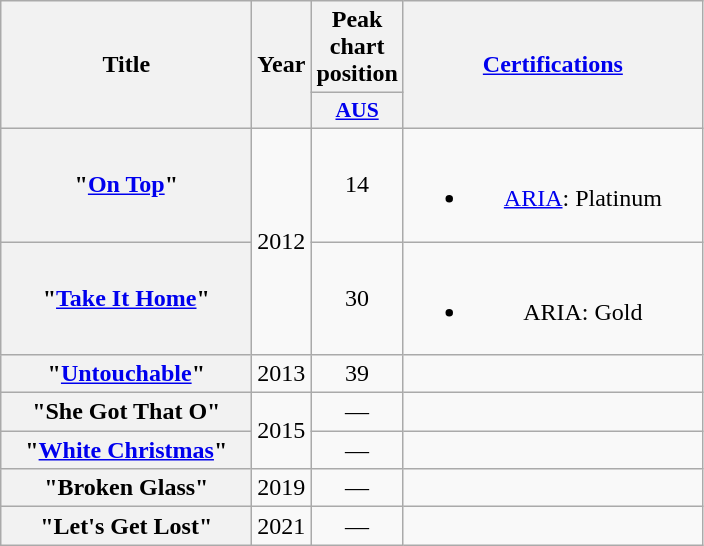<table class="wikitable plainrowheaders" style="text-align:center">
<tr>
<th scope="col" rowspan="2" style="width:10em;">Title</th>
<th scope="col" rowspan="2">Year</th>
<th scope="col" colspan="1">Peak chart position</th>
<th scope="col" rowspan="2" style="width:12em;"><a href='#'>Certifications</a></th>
</tr>
<tr>
<th scope="col" style="width:3em;font-size:90%;"><a href='#'>AUS</a><br></th>
</tr>
<tr>
<th scope="row">"<a href='#'>On Top</a>"</th>
<td rowspan="2">2012</td>
<td>14</td>
<td><br><ul><li><a href='#'>ARIA</a>: Platinum</li></ul></td>
</tr>
<tr>
<th scope="row">"<a href='#'>Take It Home</a>"</th>
<td>30</td>
<td><br><ul><li>ARIA: Gold</li></ul></td>
</tr>
<tr>
<th scope="row">"<a href='#'>Untouchable</a>"</th>
<td>2013</td>
<td>39</td>
<td></td>
</tr>
<tr>
<th scope="row">"She Got That O"</th>
<td rowspan="2">2015</td>
<td>—</td>
<td></td>
</tr>
<tr>
<th scope="row">"<a href='#'>White Christmas</a>"</th>
<td>—</td>
<td></td>
</tr>
<tr>
<th scope="row">"Broken Glass"</th>
<td>2019</td>
<td>—</td>
<td></td>
</tr>
<tr>
<th scope="row">"Let's Get Lost"</th>
<td>2021</td>
<td>—</td>
<td></td>
</tr>
</table>
